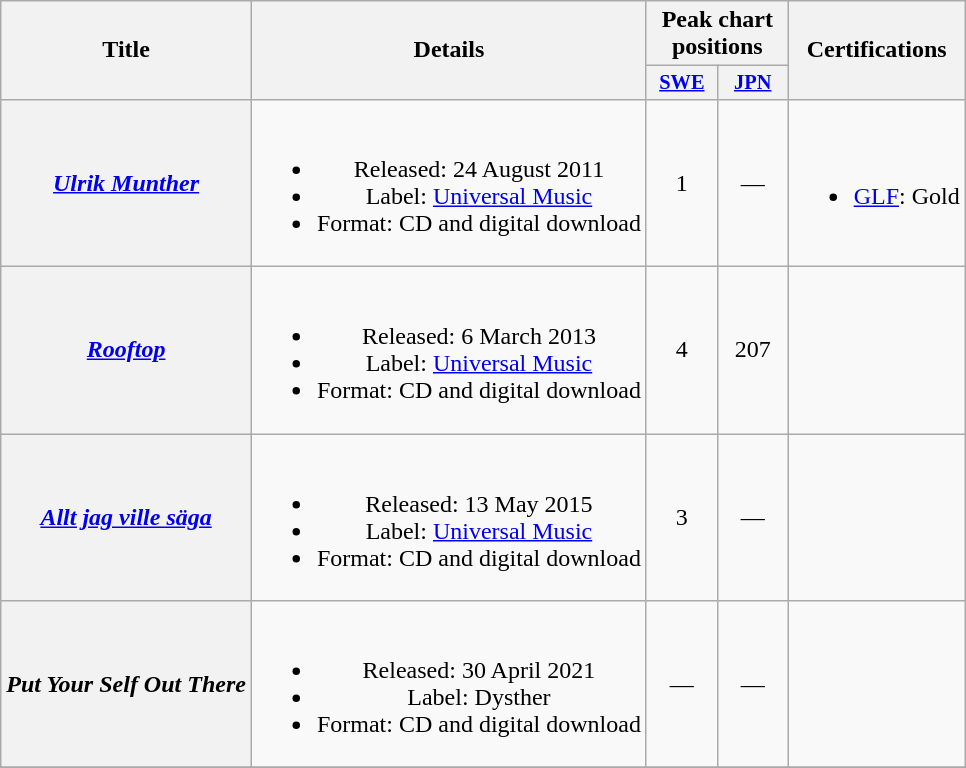<table class="wikitable plainrowheaders" style="text-align:center;">
<tr>
<th scope="col" rowspan="2">Title</th>
<th scope="col" rowspan="2">Details</th>
<th scope="col" colspan="2">Peak chart positions</th>
<th scope="col" rowspan="2">Certifications</th>
</tr>
<tr>
<th scope="col" style="width:3em;font-size:85%;"><a href='#'>SWE</a><br></th>
<th scope="col" style="width:3em;font-size:85%;"><a href='#'>JPN</a><br></th>
</tr>
<tr>
<th scope="row"><em><a href='#'>Ulrik Munther</a></em></th>
<td><br><ul><li>Released: 24 August 2011</li><li>Label: <a href='#'>Universal Music</a></li><li>Format: CD and digital download</li></ul></td>
<td>1</td>
<td>—</td>
<td><br><ul><li><a href='#'>GLF</a>: Gold</li></ul></td>
</tr>
<tr>
<th scope="row"><em><a href='#'>Rooftop</a></em></th>
<td><br><ul><li>Released: 6 March 2013</li><li>Label: <a href='#'>Universal Music</a></li><li>Format: CD and digital download</li></ul></td>
<td>4</td>
<td>207</td>
<td></td>
</tr>
<tr>
<th scope="row"><em><a href='#'>Allt jag ville säga</a></em></th>
<td><br><ul><li>Released: 13 May 2015</li><li>Label: <a href='#'>Universal Music</a></li><li>Format: CD and digital download</li></ul></td>
<td>3</td>
<td>—</td>
<td></td>
</tr>
<tr>
<th scope="row"><em>Put Your Self Out There</em></th>
<td><br><ul><li>Released: 30 April 2021</li><li>Label: Dysther</li><li>Format: CD and digital download</li></ul></td>
<td>—</td>
<td>—</td>
<td></td>
</tr>
<tr>
</tr>
</table>
